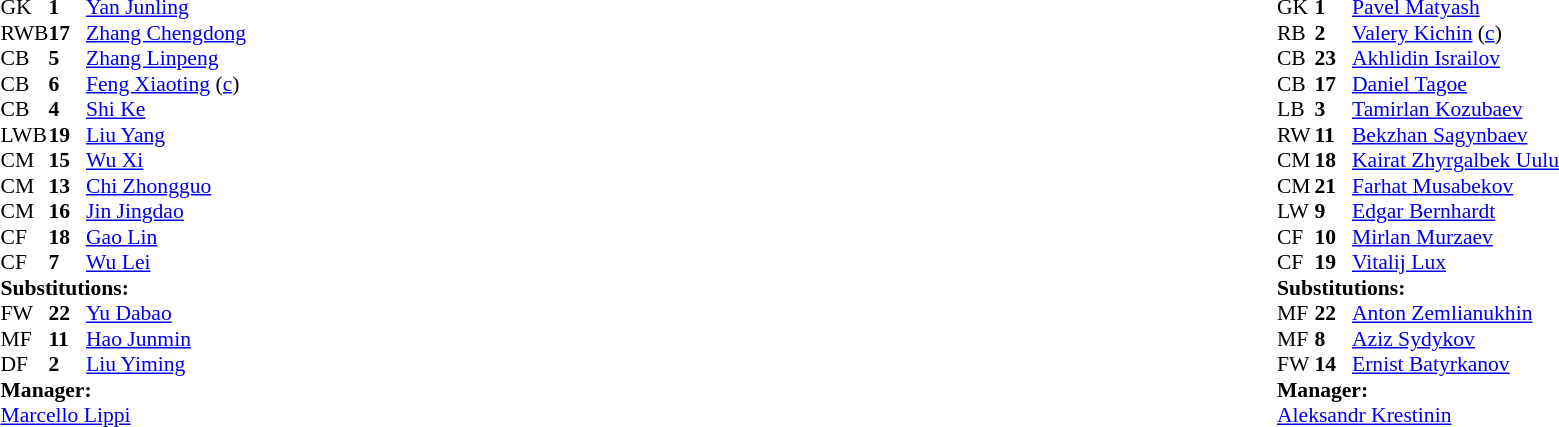<table width="100%">
<tr>
<td valign="top" width="40%"><br><table style="font-size:90%" cellspacing="0" cellpadding="0">
<tr>
<th width=25></th>
<th width=25></th>
</tr>
<tr>
<td>GK</td>
<td><strong>1</strong></td>
<td><a href='#'>Yan Junling</a></td>
</tr>
<tr>
<td>RWB</td>
<td><strong>17</strong></td>
<td><a href='#'>Zhang Chengdong</a></td>
<td></td>
<td></td>
</tr>
<tr>
<td>CB</td>
<td><strong>5</strong></td>
<td><a href='#'>Zhang Linpeng</a></td>
</tr>
<tr>
<td>CB</td>
<td><strong>6</strong></td>
<td><a href='#'>Feng Xiaoting</a> (<a href='#'>c</a>)</td>
</tr>
<tr>
<td>CB</td>
<td><strong>4</strong></td>
<td><a href='#'>Shi Ke</a></td>
<td></td>
<td></td>
</tr>
<tr>
<td>LWB</td>
<td><strong>19</strong></td>
<td><a href='#'>Liu Yang</a></td>
</tr>
<tr>
<td>CM</td>
<td><strong>15</strong></td>
<td><a href='#'>Wu Xi</a></td>
</tr>
<tr>
<td>CM</td>
<td><strong>13</strong></td>
<td><a href='#'>Chi Zhongguo</a></td>
</tr>
<tr>
<td>CM</td>
<td><strong>16</strong></td>
<td><a href='#'>Jin Jingdao</a></td>
<td></td>
<td></td>
</tr>
<tr>
<td>CF</td>
<td><strong>18</strong></td>
<td><a href='#'>Gao Lin</a></td>
</tr>
<tr>
<td>CF</td>
<td><strong>7</strong></td>
<td><a href='#'>Wu Lei</a></td>
</tr>
<tr>
<td colspan=3><strong>Substitutions:</strong></td>
</tr>
<tr>
<td>FW</td>
<td><strong>22</strong></td>
<td><a href='#'>Yu Dabao</a></td>
<td></td>
<td></td>
</tr>
<tr>
<td>MF</td>
<td><strong>11</strong></td>
<td><a href='#'>Hao Junmin</a></td>
<td></td>
<td></td>
</tr>
<tr>
<td>DF</td>
<td><strong>2</strong></td>
<td><a href='#'>Liu Yiming</a></td>
<td></td>
<td></td>
</tr>
<tr>
<td colspan=3><strong>Manager:</strong></td>
</tr>
<tr>
<td colspan=3> <a href='#'>Marcello Lippi</a></td>
</tr>
</table>
</td>
<td valign="top"></td>
<td valign="top" width="50%"><br><table style="font-size:90%; margin:auto" cellspacing="0" cellpadding="0">
<tr>
<th width=25></th>
<th width=25></th>
</tr>
<tr>
<td>GK</td>
<td><strong>1</strong></td>
<td><a href='#'>Pavel Matyash</a></td>
</tr>
<tr>
<td>RB</td>
<td><strong>2</strong></td>
<td><a href='#'>Valery Kichin</a> (<a href='#'>c</a>)</td>
</tr>
<tr>
<td>CB</td>
<td><strong>23</strong></td>
<td><a href='#'>Akhlidin Israilov</a></td>
<td></td>
<td></td>
</tr>
<tr>
<td>CB</td>
<td><strong>17</strong></td>
<td><a href='#'>Daniel Tagoe</a></td>
</tr>
<tr>
<td>LB</td>
<td><strong>3</strong></td>
<td><a href='#'>Tamirlan Kozubaev</a></td>
</tr>
<tr>
<td>RW</td>
<td><strong>11</strong></td>
<td><a href='#'>Bekzhan Sagynbaev</a></td>
</tr>
<tr>
<td>CM</td>
<td><strong>18</strong></td>
<td><a href='#'>Kairat Zhyrgalbek Uulu</a></td>
<td></td>
</tr>
<tr>
<td>CM</td>
<td><strong>21</strong></td>
<td><a href='#'>Farhat Musabekov</a></td>
</tr>
<tr>
<td>LW</td>
<td><strong>9</strong></td>
<td><a href='#'>Edgar Bernhardt</a></td>
<td></td>
<td></td>
</tr>
<tr>
<td>CF</td>
<td><strong>10</strong></td>
<td><a href='#'>Mirlan Murzaev</a></td>
</tr>
<tr>
<td>CF</td>
<td><strong>19</strong></td>
<td><a href='#'>Vitalij Lux</a></td>
<td></td>
<td></td>
</tr>
<tr>
<td colspan=3><strong>Substitutions:</strong></td>
</tr>
<tr>
<td>MF</td>
<td><strong>22</strong></td>
<td><a href='#'>Anton Zemlianukhin</a></td>
<td></td>
<td></td>
</tr>
<tr>
<td>MF</td>
<td><strong>8</strong></td>
<td><a href='#'>Aziz Sydykov</a></td>
<td></td>
<td></td>
</tr>
<tr>
<td>FW</td>
<td><strong>14</strong></td>
<td><a href='#'>Ernist Batyrkanov</a></td>
<td></td>
<td></td>
</tr>
<tr>
<td colspan=3><strong>Manager:</strong></td>
</tr>
<tr>
<td colspan=3> <a href='#'>Aleksandr Krestinin</a></td>
</tr>
</table>
</td>
</tr>
</table>
